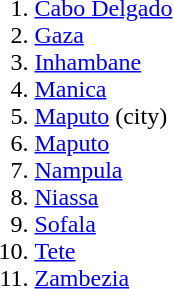<table border="0">
<tr>
<td style="vertical-align:middle;"><br><ol><li><a href='#'>Cabo Delgado</a></li><li><a href='#'>Gaza</a></li><li><a href='#'>Inhambane</a></li><li><a href='#'>Manica</a></li><li><a href='#'>Maputo</a> (city)</li><li><a href='#'>Maputo</a></li><li><a href='#'>Nampula</a></li><li><a href='#'>Niassa</a></li><li><a href='#'>Sofala</a></li><li><a href='#'>Tete</a></li><li><a href='#'>Zambezia</a></li></ol></td>
<td width="230" style="vertical-align:middle;"></td>
</tr>
</table>
